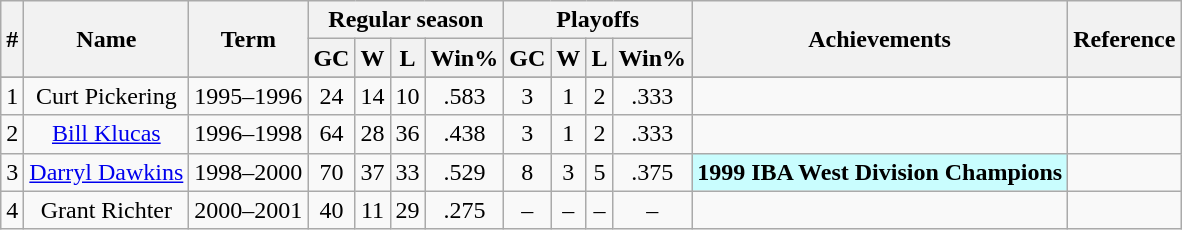<table class="wikitable" style="text-align:center">
<tr>
<th rowspan="2">#</th>
<th rowspan="2">Name</th>
<th rowspan="2">Term</th>
<th colspan="4">Regular season</th>
<th colspan="4">Playoffs</th>
<th rowspan="2">Achievements</th>
<th rowspan="2">Reference</th>
</tr>
<tr>
<th>GC</th>
<th>W</th>
<th>L</th>
<th>Win%</th>
<th>GC</th>
<th>W</th>
<th>L</th>
<th>Win%</th>
</tr>
<tr>
</tr>
<tr>
<td align=center>1</td>
<td>Curt Pickering</td>
<td>1995–1996</td>
<td>24</td>
<td>14</td>
<td>10</td>
<td>.583</td>
<td>3</td>
<td>1</td>
<td>2</td>
<td>.333</td>
<td></td>
<td></td>
</tr>
<tr>
<td align=center>2</td>
<td><a href='#'>Bill Klucas</a></td>
<td>1996–1998</td>
<td>64</td>
<td>28</td>
<td>36</td>
<td>.438</td>
<td>3</td>
<td>1</td>
<td>2</td>
<td>.333</td>
<td></td>
<td></td>
</tr>
<tr>
<td align=center>3</td>
<td><a href='#'>Darryl Dawkins</a></td>
<td>1998–2000</td>
<td>70</td>
<td>37</td>
<td>33</td>
<td>.529</td>
<td>8</td>
<td>3</td>
<td>5</td>
<td>.375</td>
<td bgcolor=C9FDFE><strong>1999 IBA West Division Champions</strong></td>
<td></td>
</tr>
<tr>
<td align=center>4</td>
<td>Grant Richter</td>
<td>2000–2001</td>
<td>40</td>
<td>11</td>
<td>29</td>
<td>.275</td>
<td>–</td>
<td>–</td>
<td>–</td>
<td>–</td>
<td></td>
<td></td>
</tr>
</table>
